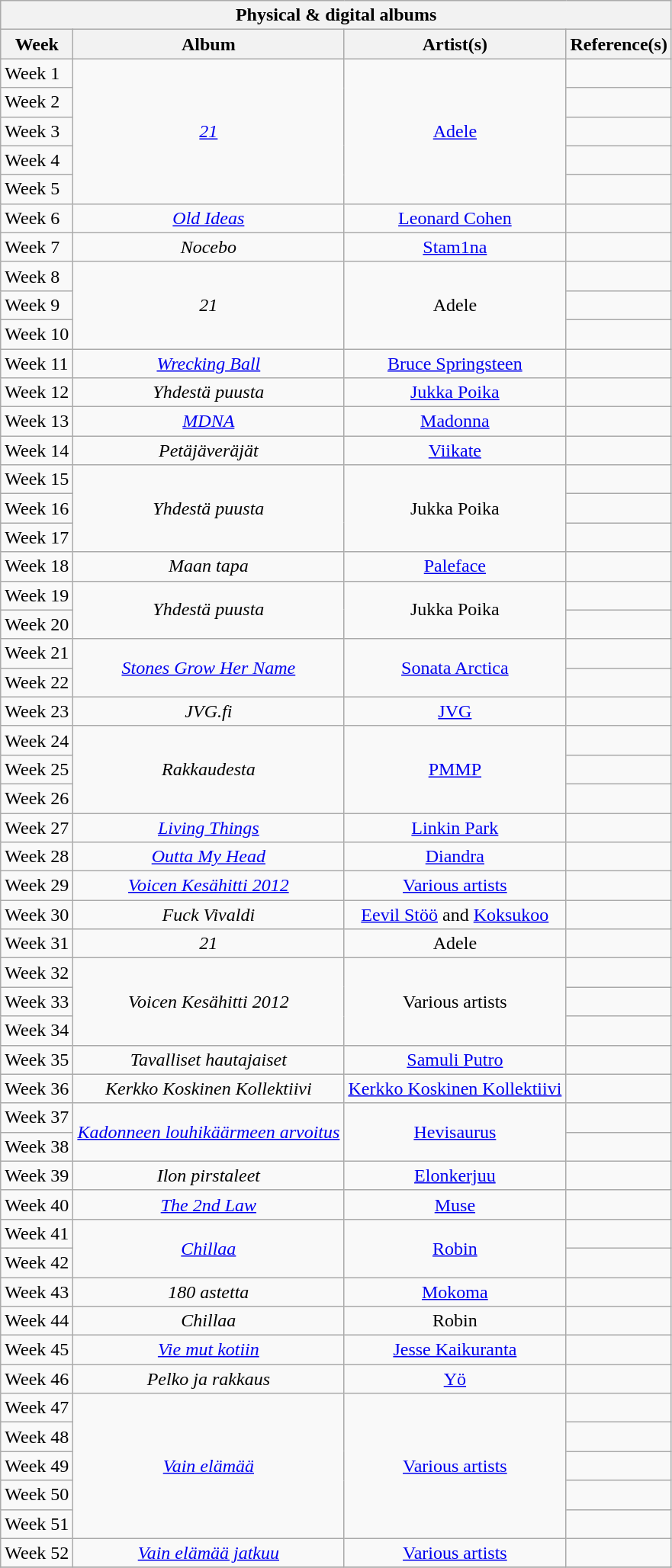<table class="wikitable">
<tr>
<th colspan="4">Physical & digital albums</th>
</tr>
<tr>
<th>Week</th>
<th>Album</th>
<th>Artist(s)</th>
<th>Reference(s)</th>
</tr>
<tr>
<td>Week 1</td>
<td style="text-align: center;" rowspan="5"><em><a href='#'>21</a></em></td>
<td style="text-align: center;" rowspan="5"><a href='#'>Adele</a></td>
<td style="text-align: center;"></td>
</tr>
<tr>
<td>Week 2</td>
<td style="text-align: center;"></td>
</tr>
<tr>
<td>Week 3</td>
<td style="text-align: center;"></td>
</tr>
<tr>
<td>Week 4</td>
<td style="text-align: center;"></td>
</tr>
<tr>
<td>Week 5</td>
<td style="text-align: center;"></td>
</tr>
<tr>
<td>Week 6</td>
<td style="text-align: center;" rowspan="1"><em><a href='#'>Old Ideas</a></em></td>
<td style="text-align: center;" rowspan="1"><a href='#'>Leonard Cohen</a></td>
<td style="text-align: center;"></td>
</tr>
<tr>
<td>Week 7</td>
<td style="text-align: center;" rowspan="1"><em>Nocebo</em></td>
<td style="text-align: center;" rowspan="1"><a href='#'>Stam1na</a></td>
<td style="text-align: center;"></td>
</tr>
<tr>
<td>Week 8</td>
<td style="text-align: center;" rowspan="3"><em>21</em></td>
<td style="text-align: center;" rowspan="3">Adele</td>
<td style="text-align: center;"></td>
</tr>
<tr>
<td>Week 9</td>
<td style="text-align: center;"></td>
</tr>
<tr>
<td>Week 10</td>
<td style="text-align: center;"></td>
</tr>
<tr>
<td>Week 11</td>
<td style="text-align: center;" rowspan="1"><em><a href='#'>Wrecking Ball</a></em></td>
<td style="text-align: center;" rowspan="1"><a href='#'>Bruce Springsteen</a></td>
<td style="text-align: center;"></td>
</tr>
<tr>
<td>Week 12</td>
<td style="text-align: center;" rowspan="1"><em>Yhdestä puusta</em></td>
<td style="text-align: center;" rowspan="1"><a href='#'>Jukka Poika</a></td>
<td style="text-align: center;"></td>
</tr>
<tr>
<td>Week 13</td>
<td style="text-align: center;" rowspan="1"><em><a href='#'>MDNA</a></em></td>
<td style="text-align: center;" rowspan="1"><a href='#'>Madonna</a></td>
<td style="text-align: center;"></td>
</tr>
<tr>
<td>Week 14</td>
<td style="text-align: center;" rowspan="1"><em>Petäjäveräjät</em></td>
<td style="text-align: center;" rowspan="1"><a href='#'>Viikate</a></td>
<td style="text-align: center;"></td>
</tr>
<tr>
<td>Week 15</td>
<td style="text-align: center;" rowspan="3"><em>Yhdestä puusta</em></td>
<td style="text-align: center;" rowspan="3">Jukka Poika</td>
<td style="text-align: center;"></td>
</tr>
<tr>
<td>Week 16</td>
<td style="text-align: center;"></td>
</tr>
<tr>
<td>Week 17</td>
<td style="text-align: center;"></td>
</tr>
<tr>
<td>Week 18</td>
<td style="text-align: center;" rowspan="1"><em>Maan tapa</em></td>
<td style="text-align: center;" rowspan="1"><a href='#'>Paleface</a></td>
<td style="text-align: center;"></td>
</tr>
<tr>
<td>Week 19</td>
<td style="text-align: center;" rowspan="2"><em>Yhdestä puusta</em></td>
<td style="text-align: center;" rowspan="2">Jukka Poika</td>
<td style="text-align: center;"></td>
</tr>
<tr>
<td>Week 20</td>
<td style="text-align: center;"></td>
</tr>
<tr>
<td>Week 21</td>
<td style="text-align: center;" rowspan="2"><em><a href='#'>Stones Grow Her Name</a></em></td>
<td style="text-align: center;" rowspan="2"><a href='#'>Sonata Arctica</a></td>
<td style="text-align: center;"></td>
</tr>
<tr>
<td>Week 22</td>
<td style="text-align: center;"></td>
</tr>
<tr>
<td>Week 23</td>
<td style="text-align: center;" rowspan="1"><em>JVG.fi</em></td>
<td style="text-align: center;" rowspan="1"><a href='#'>JVG</a></td>
<td style="text-align: center;"></td>
</tr>
<tr>
<td>Week 24</td>
<td style="text-align: center;" rowspan="3"><em>Rakkaudesta</em></td>
<td style="text-align: center;" rowspan="3"><a href='#'>PMMP</a></td>
<td style="text-align: center;"></td>
</tr>
<tr>
<td>Week 25</td>
<td style="text-align: center;"></td>
</tr>
<tr>
<td>Week 26</td>
<td style="text-align: center;"></td>
</tr>
<tr>
<td>Week 27</td>
<td style="text-align: center;" rowspan="1"><em><a href='#'>Living Things</a></em></td>
<td style="text-align: center;" rowspan="1"><a href='#'>Linkin Park</a></td>
<td style="text-align: center;"></td>
</tr>
<tr>
<td>Week 28</td>
<td style="text-align: center;" rowspan="1"><em><a href='#'>Outta My Head</a></em></td>
<td style="text-align: center;" rowspan="1"><a href='#'>Diandra</a></td>
<td style="text-align: center;"></td>
</tr>
<tr>
<td>Week 29</td>
<td style="text-align: center;" rowspan="1"><em><a href='#'>Voicen Kesähitti 2012</a></em></td>
<td style="text-align: center;" rowspan="1"><a href='#'>Various artists</a></td>
<td style="text-align: center;"></td>
</tr>
<tr>
<td>Week 30</td>
<td style="text-align: center;" rowspan="1"><em>Fuck Vivaldi</em></td>
<td style="text-align: center;" rowspan="1"><a href='#'>Eevil Stöö</a> and <a href='#'>Koksukoo</a></td>
<td style="text-align: center;"></td>
</tr>
<tr>
<td>Week 31</td>
<td style="text-align: center;" rowspan="1"><em>21</em></td>
<td style="text-align: center;" rowspan="1">Adele</td>
<td style="text-align: center;"></td>
</tr>
<tr>
<td>Week 32</td>
<td style="text-align: center;" rowspan="3"><em>Voicen Kesähitti 2012</em></td>
<td style="text-align: center;" rowspan="3">Various artists</td>
<td style="text-align: center;"></td>
</tr>
<tr>
<td>Week 33</td>
<td style="text-align: center;"></td>
</tr>
<tr>
<td>Week 34</td>
<td style="text-align: center;"></td>
</tr>
<tr>
<td>Week 35</td>
<td style="text-align: center;" rowspan="1"><em>Tavalliset hautajaiset</em></td>
<td style="text-align: center;" rowspan="1"><a href='#'>Samuli Putro</a></td>
<td style="text-align: center;"></td>
</tr>
<tr>
<td>Week 36</td>
<td style="text-align: center;" rowspan="1"><em>Kerkko Koskinen Kollektiivi</em></td>
<td style="text-align: center;" rowspan="1"><a href='#'>Kerkko Koskinen Kollektiivi</a></td>
<td style="text-align: center;"></td>
</tr>
<tr>
<td>Week 37</td>
<td style="text-align: center;" rowspan="2"><em><a href='#'>Kadonneen louhikäärmeen arvoitus</a></em></td>
<td style="text-align: center;" rowspan="2"><a href='#'>Hevisaurus</a></td>
<td style="text-align: center;"></td>
</tr>
<tr>
<td>Week 38</td>
<td style="text-align: center;"></td>
</tr>
<tr>
<td>Week 39</td>
<td style="text-align: center;" rowspan="1"><em>Ilon pirstaleet</em></td>
<td style="text-align: center;" rowspan="1"><a href='#'>Elonkerjuu</a></td>
<td style="text-align: center;"></td>
</tr>
<tr>
<td>Week 40</td>
<td style="text-align: center;" rowspan="1"><em><a href='#'>The 2nd Law</a></em></td>
<td style="text-align: center;" rowspan="1"><a href='#'>Muse</a></td>
<td style="text-align: center;"></td>
</tr>
<tr>
<td>Week 41</td>
<td style="text-align: center;" rowspan="2"><em><a href='#'>Chillaa</a></em></td>
<td style="text-align: center;" rowspan="2"><a href='#'>Robin</a></td>
<td style="text-align: center;"></td>
</tr>
<tr>
<td>Week 42</td>
<td style="text-align: center;"></td>
</tr>
<tr>
<td>Week 43</td>
<td style="text-align: center;" rowspan="1"><em>180 astetta</em></td>
<td style="text-align: center;" rowspan="1"><a href='#'>Mokoma</a></td>
<td style="text-align: center;"></td>
</tr>
<tr>
<td>Week 44</td>
<td style="text-align: center;" rowspan="1"><em>Chillaa</em></td>
<td style="text-align: center;" rowspan="1">Robin</td>
<td style="text-align: center;"></td>
</tr>
<tr>
<td>Week 45</td>
<td style="text-align: center;" rowspan="1"><em><a href='#'>Vie mut kotiin</a></em></td>
<td style="text-align: center;" rowspan="1"><a href='#'>Jesse Kaikuranta</a></td>
<td style="text-align: center;"></td>
</tr>
<tr>
<td>Week 46</td>
<td style="text-align: center;" rowspan="1"><em>Pelko ja rakkaus</em></td>
<td style="text-align: center;" rowspan="1"><a href='#'>Yö</a></td>
<td style="text-align: center;"></td>
</tr>
<tr>
<td>Week 47</td>
<td style="text-align: center;" rowspan="5"><em><a href='#'>Vain elämää</a></em></td>
<td style="text-align: center;" rowspan="5"><a href='#'>Various artists</a></td>
<td style="text-align: center;"></td>
</tr>
<tr>
<td>Week 48</td>
<td style="text-align: center;"></td>
</tr>
<tr>
<td>Week 49</td>
<td style="text-align: center;"></td>
</tr>
<tr>
<td>Week 50</td>
<td style="text-align: center;"></td>
</tr>
<tr>
<td>Week 51</td>
<td style="text-align: center;"></td>
</tr>
<tr>
<td>Week 52</td>
<td style="text-align: center;" rowspan="1"><em><a href='#'>Vain elämää jatkuu</a></em></td>
<td style="text-align: center;" rowspan="1"><a href='#'>Various artists</a></td>
<td style="text-align: center;"></td>
</tr>
<tr>
</tr>
</table>
